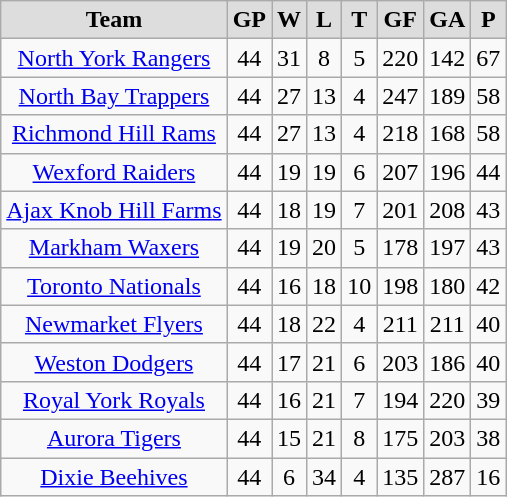<table class="wikitable">
<tr align="center"  bgcolor="#dddddd">
<td><strong>Team</strong></td>
<td><strong>GP</strong></td>
<td><strong>W</strong></td>
<td><strong>L</strong></td>
<td><strong>T</strong></td>
<td><strong>GF</strong></td>
<td><strong>GA</strong></td>
<td><strong>P</strong></td>
</tr>
<tr align="center">
<td><a href='#'>North York Rangers</a></td>
<td>44</td>
<td>31</td>
<td>8</td>
<td>5</td>
<td>220</td>
<td>142</td>
<td>67</td>
</tr>
<tr align="center">
<td><a href='#'>North Bay Trappers</a></td>
<td>44</td>
<td>27</td>
<td>13</td>
<td>4</td>
<td>247</td>
<td>189</td>
<td>58</td>
</tr>
<tr align="center">
<td><a href='#'>Richmond Hill Rams</a></td>
<td>44</td>
<td>27</td>
<td>13</td>
<td>4</td>
<td>218</td>
<td>168</td>
<td>58</td>
</tr>
<tr align="center">
<td><a href='#'>Wexford Raiders</a></td>
<td>44</td>
<td>19</td>
<td>19</td>
<td>6</td>
<td>207</td>
<td>196</td>
<td>44</td>
</tr>
<tr align="center">
<td><a href='#'>Ajax Knob Hill Farms</a></td>
<td>44</td>
<td>18</td>
<td>19</td>
<td>7</td>
<td>201</td>
<td>208</td>
<td>43</td>
</tr>
<tr align="center">
<td><a href='#'>Markham Waxers</a></td>
<td>44</td>
<td>19</td>
<td>20</td>
<td>5</td>
<td>178</td>
<td>197</td>
<td>43</td>
</tr>
<tr align="center">
<td><a href='#'>Toronto Nationals</a></td>
<td>44</td>
<td>16</td>
<td>18</td>
<td>10</td>
<td>198</td>
<td>180</td>
<td>42</td>
</tr>
<tr align="center">
<td><a href='#'>Newmarket Flyers</a></td>
<td>44</td>
<td>18</td>
<td>22</td>
<td>4</td>
<td>211</td>
<td>211</td>
<td>40</td>
</tr>
<tr align="center">
<td><a href='#'>Weston Dodgers</a></td>
<td>44</td>
<td>17</td>
<td>21</td>
<td>6</td>
<td>203</td>
<td>186</td>
<td>40</td>
</tr>
<tr align="center">
<td><a href='#'>Royal York Royals</a></td>
<td>44</td>
<td>16</td>
<td>21</td>
<td>7</td>
<td>194</td>
<td>220</td>
<td>39</td>
</tr>
<tr align="center">
<td><a href='#'>Aurora Tigers</a></td>
<td>44</td>
<td>15</td>
<td>21</td>
<td>8</td>
<td>175</td>
<td>203</td>
<td>38</td>
</tr>
<tr align="center">
<td><a href='#'>Dixie Beehives</a></td>
<td>44</td>
<td>6</td>
<td>34</td>
<td>4</td>
<td>135</td>
<td>287</td>
<td>16</td>
</tr>
</table>
